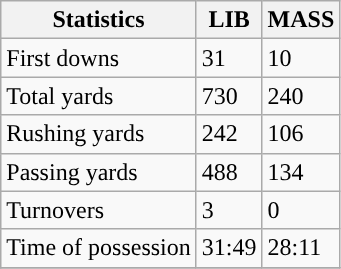<table class="wikitable">
<tr>
<th>Statistics</th>
<th>LIB</th>
<th>MASS</th>
</tr>
<tr>
<td>First downs</td>
<td>31</td>
<td>10</td>
</tr>
<tr>
<td>Total yards</td>
<td>730</td>
<td>240</td>
</tr>
<tr>
<td>Rushing yards</td>
<td>242</td>
<td>106</td>
</tr>
<tr>
<td>Passing yards</td>
<td>488</td>
<td>134</td>
</tr>
<tr>
<td>Turnovers</td>
<td>3</td>
<td>0</td>
</tr>
<tr>
<td>Time of possession</td>
<td>31:49</td>
<td>28:11</td>
</tr>
<tr>
</tr>
</table>
